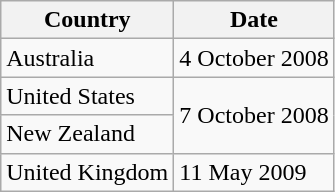<table class="wikitable">
<tr>
<th>Country</th>
<th>Date</th>
</tr>
<tr>
<td>Australia</td>
<td>4 October 2008</td>
</tr>
<tr>
<td>United States</td>
<td rowspan="2">7 October 2008</td>
</tr>
<tr>
<td>New Zealand</td>
</tr>
<tr>
<td>United Kingdom</td>
<td>11 May 2009</td>
</tr>
</table>
